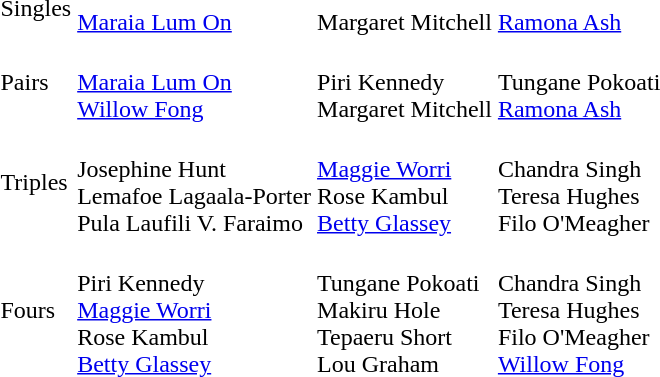<table>
<tr>
<td>Singles</td>
<td><br><a href='#'>Maraia Lum On</a></td>
<td><br>Margaret Mitchell</td>
<td><br><a href='#'>Ramona Ash</a></td>
</tr>
<tr>
<td>Pairs</td>
<td><br><a href='#'>Maraia Lum On</a><br><a href='#'>Willow Fong</a></td>
<td><br>Piri Kennedy<br>Margaret Mitchell</td>
<td><br>Tungane Pokoati<br><a href='#'>Ramona Ash</a></td>
</tr>
<tr>
<td>Triples</td>
<td><br>Josephine Hunt<br>Lemafoe Lagaala-Porter<br>Pula Laufili V. Faraimo</td>
<td><br><a href='#'>Maggie Worri</a><br>Rose Kambul<br><a href='#'>Betty Glassey</a></td>
<td><br>Chandra Singh<br>Teresa Hughes<br>Filo O'Meagher</td>
</tr>
<tr>
<td>Fours</td>
<td><br>Piri Kennedy<br><a href='#'>Maggie Worri</a><br>Rose Kambul<br><a href='#'>Betty Glassey</a></td>
<td><br>Tungane Pokoati<br>Makiru Hole<br>Tepaeru Short<br>Lou Graham</td>
<td><br>Chandra Singh<br>Teresa Hughes<br>Filo O'Meagher<br><a href='#'>Willow Fong</a></td>
</tr>
</table>
